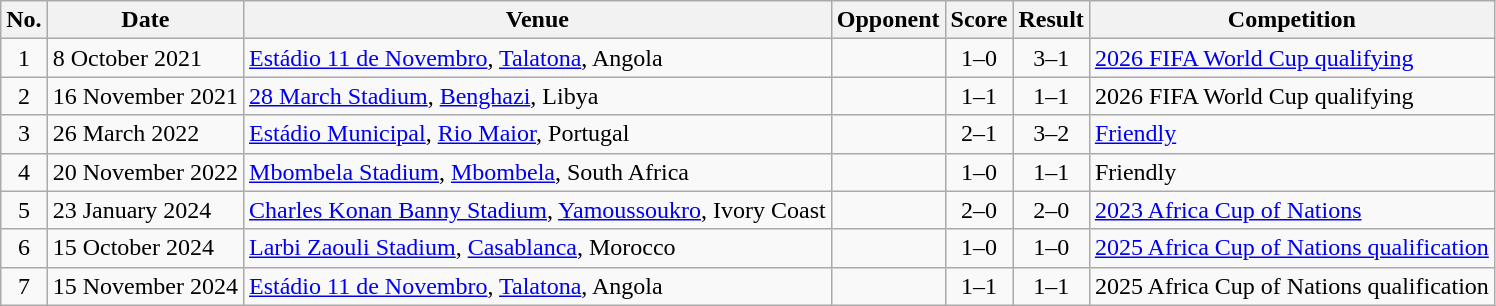<table class="wikitable sortable">
<tr>
<th scope="col">No.</th>
<th scope="col">Date</th>
<th scope="col">Venue</th>
<th scope="col">Opponent</th>
<th scope="col">Score</th>
<th scope="col">Result</th>
<th scope="col">Competition</th>
</tr>
<tr>
<td style="text-align:center">1</td>
<td>8 October 2021</td>
<td><a href='#'>Estádio 11 de Novembro</a>, <a href='#'>Talatona</a>, Angola</td>
<td></td>
<td align="center">1–0</td>
<td style="text-align:center">3–1</td>
<td><a href='#'>2026 FIFA World Cup qualifying</a></td>
</tr>
<tr>
<td style="text-align:center">2</td>
<td>16 November 2021</td>
<td><a href='#'>28 March Stadium</a>, <a href='#'>Benghazi</a>, Libya</td>
<td></td>
<td align="center">1–1</td>
<td style="text-align:center">1–1</td>
<td>2026 FIFA World Cup qualifying</td>
</tr>
<tr>
<td style="text-align:center">3</td>
<td>26 March 2022</td>
<td><a href='#'>Estádio Municipal</a>, <a href='#'>Rio Maior</a>, Portugal</td>
<td></td>
<td style="text-align:center">2–1</td>
<td style="text-align:center">3–2</td>
<td><a href='#'>Friendly</a></td>
</tr>
<tr>
<td style="text-align:center">4</td>
<td>20 November 2022</td>
<td><a href='#'>Mbombela Stadium</a>, <a href='#'>Mbombela</a>, South Africa</td>
<td></td>
<td style="text-align:center">1–0</td>
<td style="text-align:center">1–1</td>
<td>Friendly</td>
</tr>
<tr>
<td style="text-align:center">5</td>
<td>23 January 2024</td>
<td><a href='#'>Charles Konan Banny Stadium</a>, <a href='#'>Yamoussoukro</a>, Ivory Coast</td>
<td></td>
<td style="text-align:center">2–0</td>
<td style="text-align:center">2–0</td>
<td><a href='#'>2023 Africa Cup of Nations</a></td>
</tr>
<tr>
<td style="text-align:center">6</td>
<td>15 October 2024</td>
<td><a href='#'>Larbi Zaouli Stadium</a>, <a href='#'>Casablanca</a>, Morocco</td>
<td></td>
<td style="text-align:center">1–0</td>
<td style="text-align:center">1–0</td>
<td><a href='#'>2025 Africa Cup of Nations qualification</a></td>
</tr>
<tr>
<td style="text-align:center">7</td>
<td>15 November 2024</td>
<td><a href='#'>Estádio 11 de Novembro</a>, <a href='#'>Talatona</a>, Angola</td>
<td></td>
<td style="text-align:center">1–1</td>
<td style="text-align:center">1–1</td>
<td>2025 Africa Cup of Nations qualification</td>
</tr>
</table>
